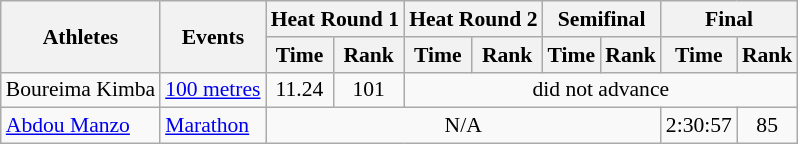<table class=wikitable style=font-size:90%>
<tr>
<th rowspan=2>Athletes</th>
<th rowspan=2>Events</th>
<th colspan=2>Heat Round 1</th>
<th colspan=2>Heat Round 2</th>
<th colspan=2>Semifinal</th>
<th colspan=2>Final</th>
</tr>
<tr>
<th>Time</th>
<th>Rank</th>
<th>Time</th>
<th>Rank</th>
<th>Time</th>
<th>Rank</th>
<th>Time</th>
<th>Rank</th>
</tr>
<tr>
<td>Boureima Kimba</td>
<td><a href='#'>100 metres</a></td>
<td align=center>11.24</td>
<td align=center>101</td>
<td align=center colspan=6>did not advance</td>
</tr>
<tr>
<td><a href='#'>Abdou Manzo</a></td>
<td><a href='#'>Marathon</a></td>
<td align=center colspan=6>N/A</td>
<td align=center>2:30:57</td>
<td align=center>85</td>
</tr>
</table>
